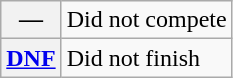<table class="wikitable">
<tr>
<th scope="row">—</th>
<td>Did not compete</td>
</tr>
<tr>
<th scope="row"><a href='#'>DNF</a></th>
<td>Did not finish</td>
</tr>
</table>
